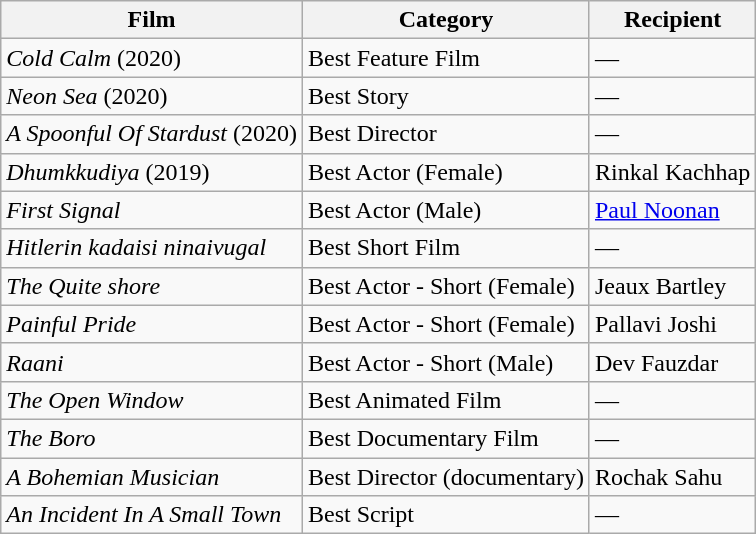<table class="wikitable">
<tr>
<th>Film</th>
<th>Category</th>
<th>Recipient</th>
</tr>
<tr>
<td><em>Cold Calm</em> (2020)</td>
<td>Best Feature Film</td>
<td>―</td>
</tr>
<tr>
<td><em>Neon Sea</em> (2020)</td>
<td>Best Story</td>
<td>―</td>
</tr>
<tr>
<td><em>A Spoonful Of Stardust</em> (2020)</td>
<td>Best Director</td>
<td>―</td>
</tr>
<tr>
<td><em>Dhumkkudiya</em> (2019)</td>
<td>Best Actor (Female)</td>
<td>Rinkal Kachhap</td>
</tr>
<tr>
<td><em>First Signal</em></td>
<td>Best Actor (Male)</td>
<td><a href='#'>Paul Noonan</a></td>
</tr>
<tr>
<td><em>Hitlerin kadaisi ninaivugal </em></td>
<td>Best Short Film</td>
<td>―</td>
</tr>
<tr>
<td><em>The Quite shore</em></td>
<td>Best Actor - Short (Female)</td>
<td>Jeaux Bartley</td>
</tr>
<tr>
<td><em>Painful Pride</em></td>
<td>Best Actor - Short (Female)</td>
<td>Pallavi Joshi</td>
</tr>
<tr>
<td><em>Raani</em></td>
<td>Best Actor - Short (Male)</td>
<td>Dev Fauzdar</td>
</tr>
<tr>
<td><em>The Open Window</em></td>
<td>Best Animated Film</td>
<td>―</td>
</tr>
<tr>
<td><em>The Boro</em></td>
<td>Best Documentary Film</td>
<td>―</td>
</tr>
<tr>
<td><em>A Bohemian Musician</em></td>
<td>Best Director (documentary)</td>
<td>Rochak Sahu</td>
</tr>
<tr>
<td><em>An Incident In A Small Town</em></td>
<td>Best Script</td>
<td>―</td>
</tr>
</table>
